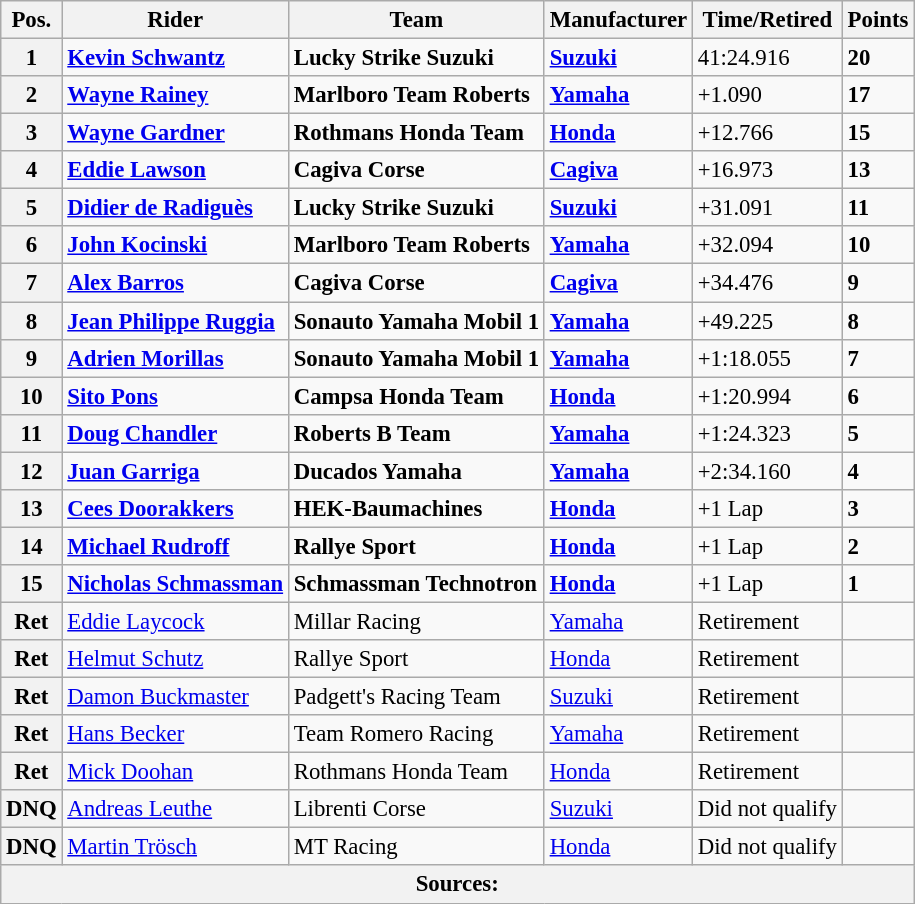<table class="wikitable" style="font-size: 95%;">
<tr>
<th>Pos.</th>
<th>Rider</th>
<th>Team</th>
<th>Manufacturer</th>
<th>Time/Retired</th>
<th>Points</th>
</tr>
<tr>
<th>1</th>
<td> <strong><a href='#'>Kevin Schwantz</a></strong></td>
<td><strong>Lucky Strike Suzuki</strong></td>
<td><strong><a href='#'>Suzuki</a></strong></td>
<td>41:24.916</td>
<td><strong>20</strong></td>
</tr>
<tr>
<th>2</th>
<td> <strong><a href='#'>Wayne Rainey</a></strong></td>
<td><strong>Marlboro Team Roberts</strong></td>
<td><strong><a href='#'>Yamaha</a></strong></td>
<td>+1.090</td>
<td><strong>17</strong></td>
</tr>
<tr>
<th>3</th>
<td> <strong><a href='#'>Wayne Gardner</a></strong></td>
<td><strong>Rothmans Honda Team</strong></td>
<td><strong><a href='#'>Honda</a></strong></td>
<td>+12.766</td>
<td><strong>15</strong></td>
</tr>
<tr>
<th>4</th>
<td> <strong><a href='#'>Eddie Lawson</a></strong></td>
<td><strong>Cagiva Corse</strong></td>
<td><strong><a href='#'>Cagiva</a></strong></td>
<td>+16.973</td>
<td><strong>13</strong></td>
</tr>
<tr>
<th>5</th>
<td> <strong><a href='#'>Didier de Radiguès</a></strong></td>
<td><strong>Lucky Strike Suzuki</strong></td>
<td><strong><a href='#'>Suzuki</a></strong></td>
<td>+31.091</td>
<td><strong>11</strong></td>
</tr>
<tr>
<th>6</th>
<td> <strong><a href='#'>John Kocinski</a></strong></td>
<td><strong>Marlboro Team Roberts</strong></td>
<td><strong><a href='#'>Yamaha</a></strong></td>
<td>+32.094</td>
<td><strong>10</strong></td>
</tr>
<tr>
<th>7</th>
<td> <strong><a href='#'>Alex Barros</a></strong></td>
<td><strong>Cagiva Corse</strong></td>
<td><strong><a href='#'>Cagiva</a></strong></td>
<td>+34.476</td>
<td><strong>9</strong></td>
</tr>
<tr>
<th>8</th>
<td> <strong><a href='#'>Jean Philippe Ruggia</a></strong></td>
<td><strong>Sonauto Yamaha Mobil 1</strong></td>
<td><strong><a href='#'>Yamaha</a></strong></td>
<td>+49.225</td>
<td><strong>8</strong></td>
</tr>
<tr>
<th>9</th>
<td> <strong><a href='#'>Adrien Morillas</a></strong></td>
<td><strong>Sonauto Yamaha Mobil 1</strong></td>
<td><strong><a href='#'>Yamaha</a></strong></td>
<td>+1:18.055</td>
<td><strong>7</strong></td>
</tr>
<tr>
<th>10</th>
<td> <strong><a href='#'>Sito Pons</a></strong></td>
<td><strong>Campsa Honda Team</strong></td>
<td><strong><a href='#'>Honda</a></strong></td>
<td>+1:20.994</td>
<td><strong>6</strong></td>
</tr>
<tr>
<th>11</th>
<td> <strong><a href='#'>Doug Chandler</a></strong></td>
<td><strong>Roberts B Team</strong></td>
<td><strong><a href='#'>Yamaha</a></strong></td>
<td>+1:24.323</td>
<td><strong>5</strong></td>
</tr>
<tr>
<th>12</th>
<td> <strong><a href='#'>Juan Garriga</a></strong></td>
<td><strong>Ducados Yamaha</strong></td>
<td><strong><a href='#'>Yamaha</a></strong></td>
<td>+2:34.160</td>
<td><strong>4</strong></td>
</tr>
<tr>
<th>13</th>
<td> <strong><a href='#'>Cees Doorakkers</a></strong></td>
<td><strong>HEK-Baumachines</strong></td>
<td><strong><a href='#'>Honda</a></strong></td>
<td>+1 Lap</td>
<td><strong>3</strong></td>
</tr>
<tr>
<th>14</th>
<td> <strong><a href='#'>Michael Rudroff</a></strong></td>
<td><strong>Rallye Sport</strong></td>
<td><strong><a href='#'>Honda</a></strong></td>
<td>+1 Lap</td>
<td><strong>2</strong></td>
</tr>
<tr>
<th>15</th>
<td> <strong><a href='#'>Nicholas Schmassman</a></strong></td>
<td><strong>Schmassman Technotron</strong></td>
<td><strong><a href='#'>Honda</a></strong></td>
<td>+1 Lap</td>
<td><strong>1</strong></td>
</tr>
<tr>
<th>Ret</th>
<td> <a href='#'>Eddie Laycock</a></td>
<td>Millar Racing</td>
<td><a href='#'>Yamaha</a></td>
<td>Retirement</td>
<td></td>
</tr>
<tr>
<th>Ret</th>
<td> <a href='#'>Helmut Schutz</a></td>
<td>Rallye Sport</td>
<td><a href='#'>Honda</a></td>
<td>Retirement</td>
<td></td>
</tr>
<tr>
<th>Ret</th>
<td> <a href='#'>Damon Buckmaster</a></td>
<td>Padgett's Racing Team</td>
<td><a href='#'>Suzuki</a></td>
<td>Retirement</td>
<td></td>
</tr>
<tr>
<th>Ret</th>
<td> <a href='#'>Hans Becker</a></td>
<td>Team Romero Racing</td>
<td><a href='#'>Yamaha</a></td>
<td>Retirement</td>
<td></td>
</tr>
<tr>
<th>Ret</th>
<td> <a href='#'>Mick Doohan</a></td>
<td>Rothmans Honda Team</td>
<td><a href='#'>Honda</a></td>
<td>Retirement</td>
<td></td>
</tr>
<tr>
<th>DNQ</th>
<td> <a href='#'>Andreas Leuthe</a></td>
<td>Librenti Corse</td>
<td><a href='#'>Suzuki</a></td>
<td>Did not qualify</td>
<td></td>
</tr>
<tr>
<th>DNQ</th>
<td> <a href='#'>Martin Trösch</a></td>
<td>MT Racing</td>
<td><a href='#'>Honda</a></td>
<td>Did not qualify</td>
<td></td>
</tr>
<tr>
<th colspan=8>Sources:</th>
</tr>
</table>
